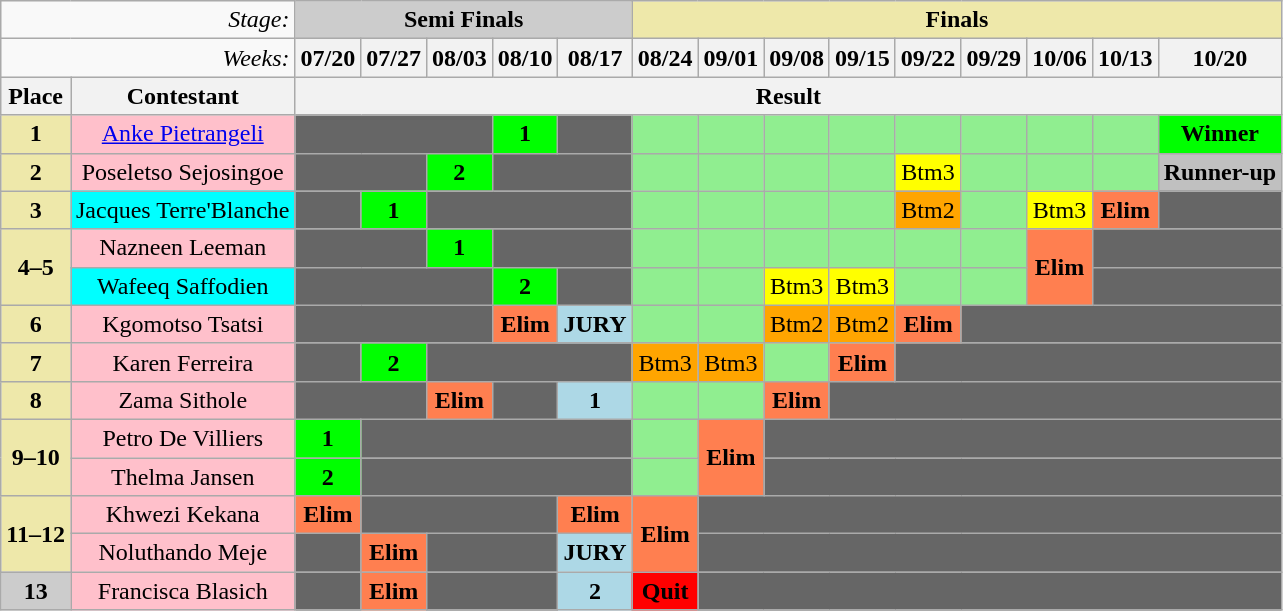<table class="wikitable" style="text-align:center">
<tr>
<td colspan="2" style="text-align:right"><em>Stage:</em></td>
<td colspan="5" style="background:#CCCCCC; text-align:center"><strong>Semi Finals</strong></td>
<td colspan="15" style="background:palegoldenrod; text-align:center"><strong>Finals</strong></td>
</tr>
<tr>
<td colspan="2" style="text-align:right"><em>Weeks:</em></td>
<th>07/20</th>
<th>07/27</th>
<th>08/03</th>
<th>08/10</th>
<th>08/17</th>
<th>08/24</th>
<th>09/01</th>
<th>09/08</th>
<th>09/15</th>
<th>09/22</th>
<th>09/29</th>
<th>10/06</th>
<th>10/13</th>
<th>10/20</th>
</tr>
<tr>
<th>Place</th>
<th>Contestant</th>
<th colspan="17" style="text-align:center">Result</th>
</tr>
<tr>
<td style="text-align:center; background: palegoldenrod"><strong>1</strong></td>
<td style="background:pink"><a href='#'>Anke Pietrangeli</a></td>
<td colspan="3" style="background:#666666"></td>
<td style="background: Lime; text-align:center"><strong>1</strong></td>
<td style="background:#666666"></td>
<td style="background: lightgreen"></td>
<td style="background: lightgreen"></td>
<td style="background: lightgreen"></td>
<td style="background: lightgreen"></td>
<td style="background: lightgreen"></td>
<td style="background: lightgreen"></td>
<td style="background: lightgreen"></td>
<td style="background: lightgreen"></td>
<td style="background: Lime; text-align:center"><strong>Winner</strong></td>
</tr>
<tr>
<td style="text-align:center; background: palegoldenrod"><strong>2</strong></td>
<td style="background: pink">Poseletso Sejosingoe</td>
<td colspan="2" style="background:#666666"></td>
<td style="background: Lime; text-align:center"><strong>2</strong></td>
<td colspan="2" style="background:#666666"></td>
<td style="background: lightgreen"></td>
<td style="background: lightgreen"></td>
<td style="background: lightgreen"></td>
<td style="background: lightgreen"></td>
<td style="background: yellow; text-align:center">Btm3</td>
<td style="background: lightgreen"></td>
<td style="background: lightgreen"></td>
<td style="background: lightgreen"></td>
<td style="text-align:center; background: Silver"><strong>Runner-up</strong></td>
</tr>
<tr>
<td style="text-align:center; background: palegoldenrod"><strong>3</strong></td>
<td style="background: cyan">Jacques Terre'Blanche</td>
<td style="background:#666666"></td>
<td style="background: Lime; text-align:center"><strong>1</strong></td>
<td colspan="3" style="background:#666666"></td>
<td style="background: lightgreen"></td>
<td style="background: lightgreen"></td>
<td style="background: lightgreen"></td>
<td style="background: lightgreen"></td>
<td style="background: orange; text-align:center">Btm2</td>
<td style="background: lightgreen"></td>
<td style="background: yellow; text-align:center">Btm3</td>
<td style="text-align:center; background: coral"><strong>Elim</strong></td>
<td style="background:#666666"></td>
</tr>
<tr>
<td style="text-align:center; background: palegoldenrod" rowspan="2"><strong>4–5</strong></td>
<td style="background: pink">Nazneen Leeman</td>
<td colspan="2" style="background:#666666"></td>
<td style="background: Lime; text-align:center"><strong>1</strong></td>
<td colspan="2" style="background:#666666"></td>
<td style="background: lightgreen"></td>
<td style="background: lightgreen"></td>
<td style="background: lightgreen"></td>
<td style="background: lightgreen"></td>
<td style="background: lightgreen"></td>
<td style="background: lightgreen"></td>
<td style="text-align:center; background: coral" rowspan="2"><strong>Elim</strong></td>
<td colspan="2" style="background:#666666"></td>
</tr>
<tr>
<td style="background: cyan">Wafeeq Saffodien</td>
<td colspan="3" style="background:#666666"></td>
<td style="background: Lime; text-align:center"><strong>2</strong></td>
<td style="background:#666666"></td>
<td style="background: lightgreen"></td>
<td style="background: lightgreen"></td>
<td style="background: yellow; text-align:center">Btm3</td>
<td style="background: yellow; text-align:center">Btm3</td>
<td style="background: lightgreen"></td>
<td style="background: lightgreen"></td>
<td colspan="3" style="background:#666666"></td>
</tr>
<tr>
<td style="text-align:center; background: palegoldenrod"><strong>6</strong></td>
<td style="background: pink">Kgomotso Tsatsi</td>
<td colspan="3" style="background:#666666"></td>
<td style="text-align:center; background: coral"><strong>Elim</strong></td>
<td style="text-align:center; background: lightblue"><strong>JURY</strong></td>
<td style="background: lightgreen"></td>
<td style="background: lightgreen"></td>
<td style="background: orange; text-align:center">Btm2</td>
<td style="background: orange; text-align:center">Btm2</td>
<td style="text-align:center; background: coral"><strong>Elim</strong></td>
<td colspan="4" style="background:#666666"></td>
</tr>
<tr>
<td style="text-align:center; background: palegoldenrod"><strong>7</strong></td>
<td style="background: pink">Karen Ferreira</td>
<td style="background:#666666"></td>
<td style="background: Lime; text-align:center"><strong>2</strong></td>
<td style="background:#666666" colspan="3"></td>
<td style="background: orange; text-align:center">Btm3</td>
<td style="background: orange; text-align:center">Btm3</td>
<td style="background: lightgreen"></td>
<td style="text-align:center; background: coral"><strong>Elim</strong></td>
<td colspan="6" style="background:#666666"></td>
</tr>
<tr>
<td style="text-align:center; background: palegoldenrod"><strong>8</strong></td>
<td style="background: pink">Zama Sithole</td>
<td colspan="2" style="background:#666666"></td>
<td style="text-align:center; background: coral"><strong>Elim</strong></td>
<td style="background:#666666"></td>
<td style="text-align:center; background: lightblue"><strong>1</strong></td>
<td style="background: lightgreen"></td>
<td style="background: lightgreen"></td>
<td style="text-align:center; background: coral"><strong>Elim</strong></td>
<td colspan="8" style="background:#666666"></td>
</tr>
<tr>
<td style="text-align:center; background: palegoldenrod" rowspan="2"><strong>9–10</strong></td>
<td style="background: pink">Petro De Villiers</td>
<td style="background: Lime; text-align:center"><strong>1</strong></td>
<td colspan="4" style="background:#666666"></td>
<td style="background: lightgreen"></td>
<td style="text-align:center; background: coral" rowspan="2"><strong>Elim</strong></td>
<td colspan="7" style="background:#666666"></td>
</tr>
<tr>
<td style="background: pink">Thelma Jansen</td>
<td style="background: Lime; text-align:center"><strong>2</strong></td>
<td colspan="4" style="background:#666666"></td>
<td style="background: lightgreen"></td>
<td colspan="9" style="background:#666666"></td>
</tr>
<tr>
<td style="text-align:center; background: palegoldenrod" rowspan="2"><strong>11–12</strong></td>
<td style="background: pink">Khwezi Kekana</td>
<td style="background: coral; text-align:center"><strong>Elim</strong></td>
<td style="background:#666666" colspan="3"></td>
<td style="background: coral; text-align:center"><strong>Elim</strong></td>
<td style="text-align:center; background: coral" rowspan="2"><strong>Elim</strong></td>
<td colspan="9" style="background:#666666"></td>
</tr>
<tr>
<td style="background: pink">Noluthando Meje</td>
<td style="background:#666666"></td>
<td style="background: coral; text-align:center"><strong>Elim</strong></td>
<td style="background:#666666" colspan="2"></td>
<td style="text-align:center; background: lightblue"><strong>JURY</strong></td>
<td colspan="9" style="background:#666666"></td>
</tr>
<tr>
<td style="background:#CCCCCC; text-align:center"><strong>13</strong></td>
<td style="background: pink">Francisca Blasich</td>
<td style="background:#666666"></td>
<td style="background: coral; text-align:center"><strong>Elim</strong></td>
<td style="background:#666666" colspan="2"></td>
<td style="text-align:center; background: lightblue"><strong>2</strong></td>
<td style="background: red; text-align:center"><span> <strong>Quit</strong></span></td>
<td colspan="9" style="background:#666666"></td>
</tr>
</table>
